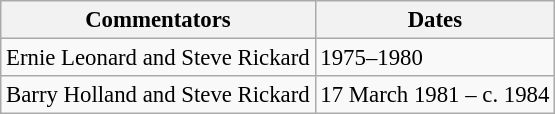<table class="wikitable" style="font-size: 95%;">
<tr>
<th>Commentators</th>
<th>Dates</th>
</tr>
<tr>
<td>Ernie Leonard and Steve Rickard</td>
<td>1975–1980</td>
</tr>
<tr>
<td>Barry Holland and Steve Rickard</td>
<td>17 March 1981 – c. 1984</td>
</tr>
</table>
